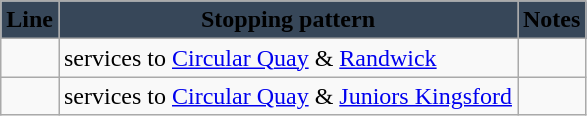<table class="wikitable">
<tr>
<th style=background:#374759><span>Line</span></th>
<th style=background:#374759><span>Stopping pattern</span></th>
<th style=background:#374759><span>Notes</span></th>
</tr>
<tr>
<td></td>
<td>services to <a href='#'>Circular Quay</a> & <a href='#'>Randwick</a></td>
<td></td>
</tr>
<tr>
<td></td>
<td>services to <a href='#'>Circular Quay</a> & <a href='#'>Juniors Kingsford</a></td>
<td></td>
</tr>
</table>
